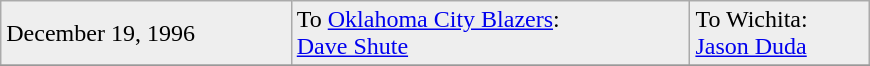<table class="wikitable" style="border:1px solid #999999; width:580px;">
<tr bgcolor="eeeeee">
<td>December 19, 1996 </td>
<td valign="top">To <a href='#'>Oklahoma City Blazers</a>: <br> <a href='#'>Dave Shute</a></td>
<td valign="top">To Wichita: <br> <a href='#'>Jason Duda</a></td>
</tr>
<tr>
</tr>
</table>
